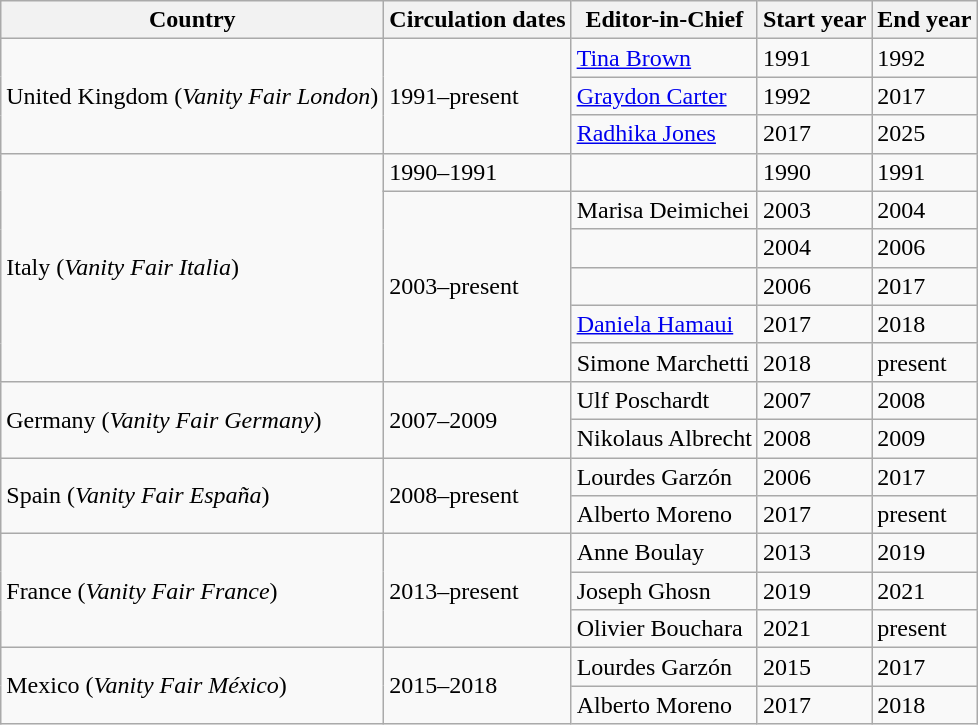<table class="wikitable">
<tr>
<th>Country</th>
<th>Circulation dates</th>
<th>Editor-in-Chief</th>
<th>Start year</th>
<th>End year</th>
</tr>
<tr>
<td rowspan="3">United Kingdom (<em>Vanity Fair London</em>)</td>
<td rowspan="3">1991–present</td>
<td><a href='#'>Tina Brown</a></td>
<td>1991</td>
<td>1992</td>
</tr>
<tr>
<td><a href='#'>Graydon Carter</a></td>
<td>1992</td>
<td>2017</td>
</tr>
<tr>
<td><a href='#'>Radhika Jones</a></td>
<td>2017</td>
<td>2025</td>
</tr>
<tr>
<td rowspan="6">Italy (<em>Vanity Fair Italia</em>)</td>
<td>1990–1991</td>
<td></td>
<td>1990</td>
<td>1991</td>
</tr>
<tr>
<td rowspan="5">2003–present</td>
<td>Marisa Deimichei</td>
<td>2003</td>
<td>2004</td>
</tr>
<tr>
<td></td>
<td>2004</td>
<td>2006</td>
</tr>
<tr>
<td></td>
<td>2006</td>
<td>2017</td>
</tr>
<tr>
<td><a href='#'>Daniela Hamaui</a></td>
<td>2017</td>
<td>2018</td>
</tr>
<tr>
<td>Simone Marchetti</td>
<td>2018</td>
<td>present</td>
</tr>
<tr>
<td rowspan="2">Germany (<em>Vanity Fair Germany</em>)</td>
<td rowspan="2">2007–2009</td>
<td>Ulf Poschardt</td>
<td>2007</td>
<td>2008</td>
</tr>
<tr>
<td>Nikolaus Albrecht</td>
<td>2008</td>
<td>2009</td>
</tr>
<tr>
<td rowspan="2">Spain (<em>Vanity Fair España</em>)</td>
<td rowspan="2">2008–present</td>
<td>Lourdes Garzón</td>
<td>2006</td>
<td>2017</td>
</tr>
<tr>
<td>Alberto Moreno</td>
<td>2017</td>
<td>present</td>
</tr>
<tr>
<td rowspan="3">France (<em>Vanity Fair France</em>)</td>
<td rowspan="3">2013–present</td>
<td>Anne Boulay</td>
<td>2013</td>
<td>2019</td>
</tr>
<tr>
<td>Joseph Ghosn</td>
<td>2019</td>
<td>2021</td>
</tr>
<tr>
<td>Olivier Bouchara</td>
<td>2021</td>
<td>present</td>
</tr>
<tr>
<td rowspan="2">Mexico (<em>Vanity Fair México</em>)</td>
<td rowspan="2">2015–2018</td>
<td>Lourdes Garzón</td>
<td>2015</td>
<td>2017</td>
</tr>
<tr>
<td>Alberto Moreno</td>
<td>2017</td>
<td>2018</td>
</tr>
</table>
